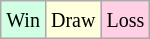<table class="wikitable">
<tr>
<td style="background:#d0ffe3;"><small>Win</small></td>
<td style="background:#ffffdd;"><small>Draw</small></td>
<td style="background:#ffd0e3;"><small>Loss</small></td>
</tr>
</table>
